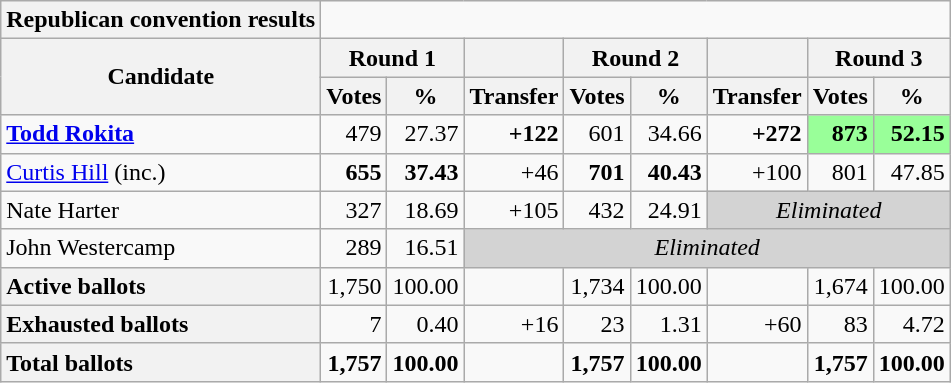<table class="wikitable">
<tr>
<th>Republican convention results</th>
</tr>
<tr>
<th rowspan=2>Candidate</th>
<th colspan=2>Round 1</th>
<th></th>
<th colspan=2>Round 2</th>
<th></th>
<th colspan=2>Round 3</th>
</tr>
<tr>
<th>Votes</th>
<th>%</th>
<th>Transfer</th>
<th>Votes</th>
<th>%</th>
<th>Transfer</th>
<th>Votes</th>
<th>%</th>
</tr>
<tr>
<td><strong><a href='#'>Todd Rokita</a></strong></td>
<td style="text-align:right;">479</td>
<td style="text-align:right;">27.37</td>
<td style="text-align:right;"><strong>+122</strong></td>
<td style="text-align:right;">601</td>
<td style="text-align:right;">34.66</td>
<td style="text-align:right;"><strong>+272</strong></td>
<td style="text-align:right; background: #99FF99"><strong>873</strong></td>
<td style="text-align:right; background: #99FF99"><strong>52.15</strong></td>
</tr>
<tr>
<td><a href='#'>Curtis Hill</a> (inc.)</td>
<td style="text-align:right;"><strong>655</strong></td>
<td style="text-align:right;"><strong>37.43</strong></td>
<td style="text-align:right;">+46</td>
<td style="text-align:right;"><strong>701</strong></td>
<td style="text-align:right;"><strong>40.43</strong></td>
<td style="text-align:right;">+100</td>
<td style="text-align:right;">801</td>
<td style="text-align:right;">47.85</td>
</tr>
<tr>
<td>Nate Harter</td>
<td style="text-align:right;">327</td>
<td style="text-align:right;">18.69</td>
<td style="text-align:right;">+105</td>
<td style="text-align:right;">432</td>
<td style="text-align:right;">24.91</td>
<td colspan=4 bgcolor=lightgray align=center><em>Eliminated</em></td>
</tr>
<tr>
<td>John Westercamp</td>
<td style="text-align:right;">289</td>
<td style="text-align:right;">16.51</td>
<td colspan=7 bgcolor=lightgray align=center><em>Eliminated</em></td>
</tr>
<tr>
<th style="text-align:left;">Active ballots</th>
<td style="text-align:right;">1,750</td>
<td style="text-align:right;">100.00</td>
<td></td>
<td style="text-align:right;">1,734</td>
<td style="text-align:right;">100.00</td>
<td></td>
<td style="text-align:right;">1,674</td>
<td style="text-align:right;">100.00</td>
</tr>
<tr>
<th style="text-align:left;">Exhausted ballots</th>
<td style="text-align:right;">7</td>
<td style="text-align:right;">0.40</td>
<td style="text-align:right;">+16</td>
<td style="text-align:right;">23</td>
<td style="text-align:right;">1.31</td>
<td style="text-align:right;">+60</td>
<td style="text-align:right;">83</td>
<td style="text-align:right;">4.72</td>
</tr>
<tr>
<th style="text-align:left;">Total ballots</th>
<td style="text-align:right;"><strong>1,757</strong></td>
<td style="text-align:right;"><strong>100.00</strong></td>
<td></td>
<td style="text-align:right;"><strong>1,757</strong></td>
<td style="text-align:right;"><strong>100.00</strong></td>
<td></td>
<td style="text-align:right;"><strong>1,757</strong></td>
<td style="text-align:right;"><strong>100.00</strong></td>
</tr>
</table>
